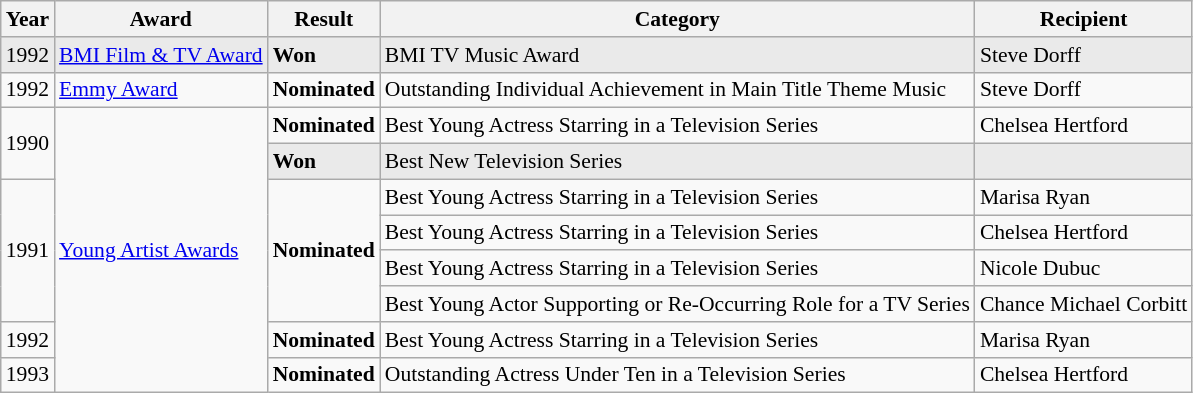<table class="wikitable" style="font-size: 90%;">
<tr>
<th>Year</th>
<th>Award</th>
<th>Result</th>
<th>Category</th>
<th>Recipient</th>
</tr>
<tr style="background-color: #EAEAEA;">
<td>1992</td>
<td><a href='#'>BMI Film & TV Award</a></td>
<td><strong>Won</strong></td>
<td>BMI TV Music Award</td>
<td>Steve Dorff</td>
</tr>
<tr>
<td>1992</td>
<td><a href='#'>Emmy Award</a></td>
<td><strong>Nominated</strong></td>
<td>Outstanding Individual Achievement in Main Title Theme Music</td>
<td>Steve Dorff</td>
</tr>
<tr>
<td rowspan=2>1990</td>
<td rowspan=8><a href='#'>Young Artist Awards</a></td>
<td><strong>Nominated</strong></td>
<td>Best Young Actress Starring in a Television Series</td>
<td>Chelsea Hertford</td>
</tr>
<tr style="background-color: #EAEAEA;">
<td><strong>Won</strong></td>
<td>Best New Television Series</td>
<td></td>
</tr>
<tr>
<td rowspan=4>1991</td>
<td rowspan=4><strong>Nominated</strong></td>
<td>Best Young Actress Starring in a Television Series</td>
<td>Marisa Ryan</td>
</tr>
<tr>
<td>Best Young Actress Starring in a Television Series</td>
<td>Chelsea Hertford</td>
</tr>
<tr>
<td>Best Young Actress Starring in a Television Series</td>
<td>Nicole Dubuc</td>
</tr>
<tr>
<td>Best Young Actor Supporting or Re-Occurring Role for a TV Series</td>
<td>Chance Michael Corbitt</td>
</tr>
<tr>
<td>1992</td>
<td><strong>Nominated</strong></td>
<td>Best Young Actress Starring in a Television Series</td>
<td>Marisa Ryan</td>
</tr>
<tr>
<td>1993</td>
<td><strong>Nominated</strong></td>
<td>Outstanding Actress Under Ten in a Television Series</td>
<td>Chelsea Hertford</td>
</tr>
</table>
